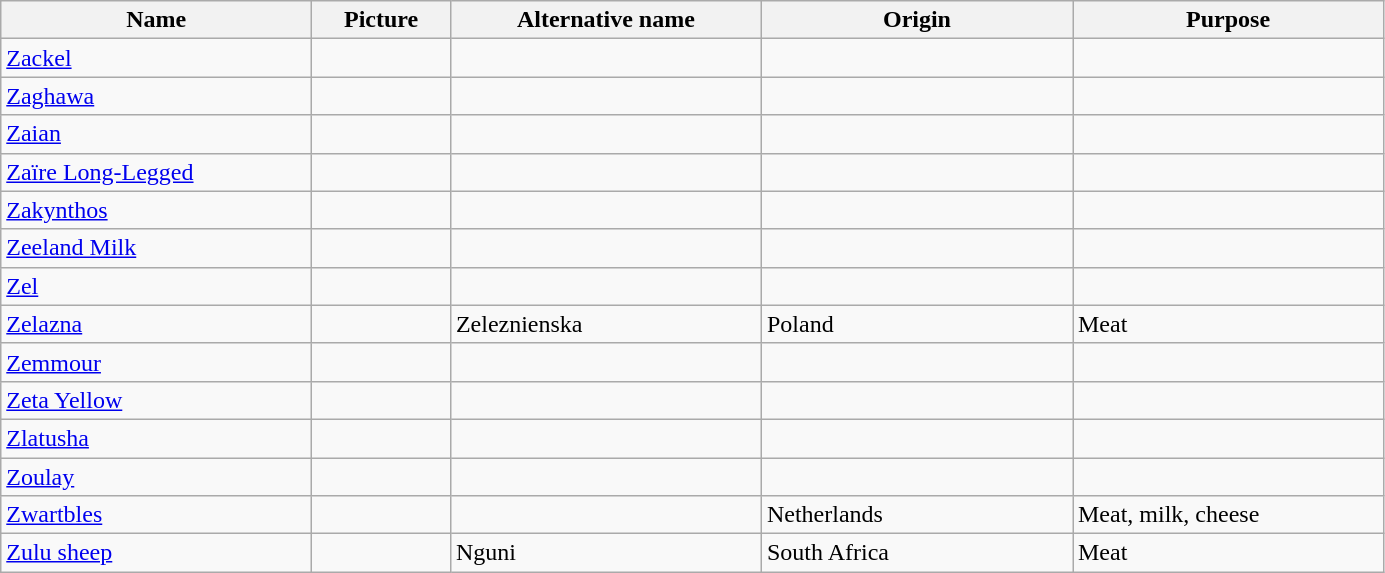<table class="wikitable sortable">
<tr>
<th width="200">Name</th>
<th width="85">Picture</th>
<th width="200">Alternative name</th>
<th width="200">Origin</th>
<th width="200">Purpose</th>
</tr>
<tr>
<td><a href='#'>Zackel</a></td>
<td></td>
<td></td>
<td></td>
<td></td>
</tr>
<tr>
<td><a href='#'>Zaghawa</a></td>
<td></td>
<td></td>
<td></td>
<td></td>
</tr>
<tr>
<td><a href='#'>Zaian</a></td>
<td></td>
<td></td>
<td></td>
<td></td>
</tr>
<tr>
<td><a href='#'>Zaïre Long-Legged</a></td>
<td></td>
<td></td>
<td></td>
<td></td>
</tr>
<tr>
<td><a href='#'>Zakynthos</a></td>
<td></td>
<td></td>
<td></td>
<td></td>
</tr>
<tr>
<td><a href='#'>Zeeland Milk</a></td>
<td></td>
<td></td>
<td></td>
<td></td>
</tr>
<tr>
<td><a href='#'>Zel</a></td>
<td></td>
<td></td>
<td></td>
<td></td>
</tr>
<tr>
<td><a href='#'>Zelazna</a></td>
<td></td>
<td>Zeleznienska</td>
<td>Poland</td>
<td>Meat</td>
</tr>
<tr>
<td><a href='#'>Zemmour</a></td>
<td></td>
<td></td>
<td></td>
<td></td>
</tr>
<tr>
<td><a href='#'>Zeta Yellow</a></td>
<td></td>
<td></td>
<td></td>
<td></td>
</tr>
<tr>
<td><a href='#'>Zlatusha</a></td>
<td></td>
<td></td>
<td></td>
<td></td>
</tr>
<tr>
<td><a href='#'>Zoulay</a></td>
<td></td>
<td></td>
<td></td>
<td></td>
</tr>
<tr>
<td><a href='#'>Zwartbles</a></td>
<td></td>
<td></td>
<td>Netherlands</td>
<td>Meat, milk, cheese</td>
</tr>
<tr>
<td><a href='#'>Zulu sheep</a></td>
<td></td>
<td>Nguni</td>
<td>South Africa</td>
<td>Meat</td>
</tr>
</table>
